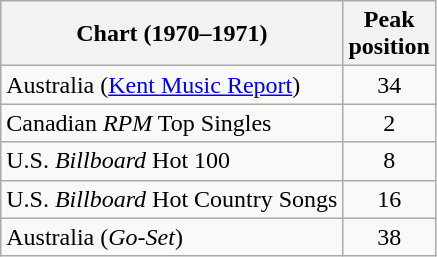<table class="wikitable sortable">
<tr>
<th align="left">Chart (1970–1971)</th>
<th style="text-align:center;">Peak<br>position</th>
</tr>
<tr>
<td>Australia (<a href='#'>Kent Music Report</a>)</td>
<td style="text-align:center;">34</td>
</tr>
<tr>
<td align="left">Canadian <em>RPM</em> Top Singles</td>
<td style="text-align:center;">2</td>
</tr>
<tr>
<td align="left">U.S. <em>Billboard</em> Hot 100</td>
<td style="text-align:center;">8</td>
</tr>
<tr>
<td align="left">U.S. <em>Billboard</em> Hot Country Songs</td>
<td style="text-align:center;">16</td>
</tr>
<tr>
<td align="left">Australia (<em>Go-Set</em>)</td>
<td style="text-align:center;">38</td>
</tr>
</table>
